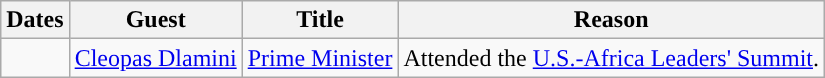<table class="wikitable sortable">
<tr>
<th>Dates</th>
<th>Guest</th>
<th>Title</th>
<th>Reason</th>
</tr>
<tr>
<td></td>
<td><a href='#'>Cleopas Dlamini</a></td>
<td><a href='#'>Prime Minister</a></td>
<td>Attended the <a href='#'>U.S.-Africa Leaders' Summit</a>.</td>
</tr>
</table>
